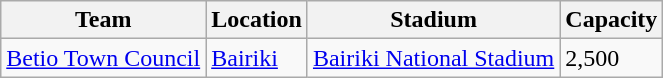<table class="wikitable sortable">
<tr>
<th>Team</th>
<th>Location</th>
<th>Stadium</th>
<th>Capacity</th>
</tr>
<tr>
<td><a href='#'>Betio Town Council</a></td>
<td><a href='#'>Bairiki</a></td>
<td><a href='#'>Bairiki National Stadium</a></td>
<td>2,500</td>
</tr>
</table>
